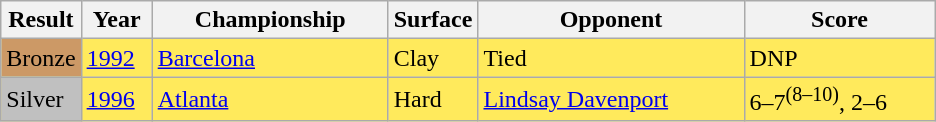<table class="sortable wikitable">
<tr>
<th style="width:40px">Result</th>
<th style="width:40px">Year</th>
<th style="width:150px">Championship</th>
<th style="width:50px">Surface</th>
<th style="width:170px">Opponent</th>
<th style="width:120px"  class="unsortable">Score</th>
</tr>
<tr style="background:#ffea5c;">
<td bgcolor=cc9966>Bronze</td>
<td><a href='#'>1992</a></td>
<td><a href='#'>Barcelona</a></td>
<td>Clay</td>
<td>Tied</td>
<td>DNP</td>
</tr>
<tr style="background:#ffea5c;">
<td bgcolor=silver>Silver</td>
<td><a href='#'>1996</a></td>
<td><a href='#'>Atlanta</a></td>
<td>Hard</td>
<td> <a href='#'>Lindsay Davenport</a></td>
<td>6–7<sup>(8–10)</sup>, 2–6</td>
</tr>
</table>
